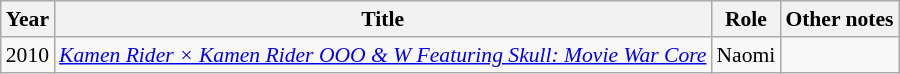<table class="wikitable" style="font-size: 90%;">
<tr>
<th>Year</th>
<th>Title</th>
<th>Role</th>
<th>Other notes</th>
</tr>
<tr>
<td>2010</td>
<td><em><a href='#'>Kamen Rider × Kamen Rider OOO & W Featuring Skull: Movie War Core</a></em></td>
<td>Naomi</td>
<td></td>
</tr>
</table>
